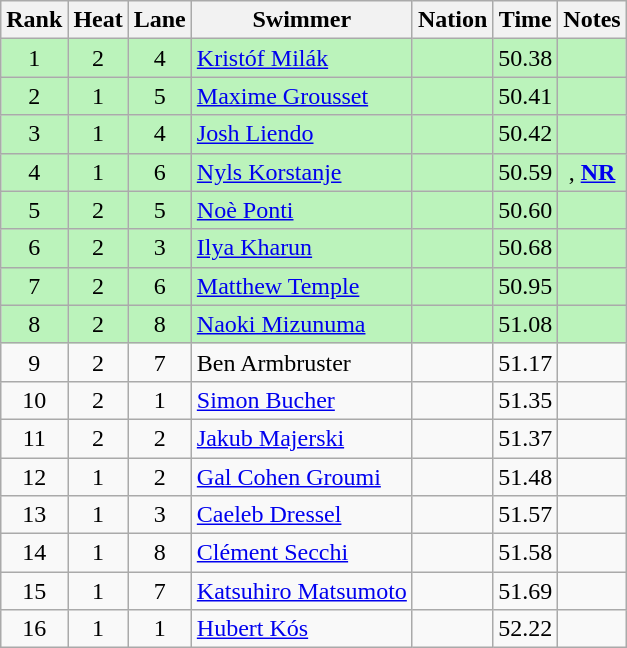<table class="wikitable sortable mw-collapsible" style="text-align:center">
<tr>
<th scope="col">Rank</th>
<th scope="col">Heat</th>
<th scope="col">Lane</th>
<th scope="col">Swimmer</th>
<th scope="col">Nation</th>
<th scope="col">Time</th>
<th scope="col">Notes</th>
</tr>
<tr bgcolor="bbf3bb">
<td>1</td>
<td>2</td>
<td>4</td>
<td align="left"><a href='#'>Kristóf Milák</a></td>
<td align="left"></td>
<td>50.38</td>
<td></td>
</tr>
<tr bgcolor="bbf3bb">
<td>2</td>
<td>1</td>
<td>5</td>
<td align="left"><a href='#'>Maxime Grousset</a></td>
<td align="left"></td>
<td>50.41</td>
<td></td>
</tr>
<tr bgcolor="bbf3bb">
<td>3</td>
<td>1</td>
<td>4</td>
<td align="left"><a href='#'>Josh Liendo</a></td>
<td align="left"></td>
<td>50.42</td>
<td></td>
</tr>
<tr bgcolor="bbf3bb">
<td>4</td>
<td>1</td>
<td>6</td>
<td align="left"><a href='#'>Nyls Korstanje</a></td>
<td align="left"></td>
<td>50.59</td>
<td>, <strong><a href='#'>NR</a></strong></td>
</tr>
<tr bgcolor="bbf3bb">
<td>5</td>
<td>2</td>
<td>5</td>
<td align="left"><a href='#'>Noè Ponti</a></td>
<td align="left"></td>
<td>50.60</td>
<td></td>
</tr>
<tr bgcolor="bbf3bb">
<td>6</td>
<td>2</td>
<td>3</td>
<td align="left"><a href='#'>Ilya Kharun</a></td>
<td align="left"></td>
<td>50.68</td>
<td></td>
</tr>
<tr bgcolor="bbf3bb">
<td>7</td>
<td>2</td>
<td>6</td>
<td align="left"><a href='#'>Matthew Temple</a></td>
<td align="left"></td>
<td>50.95</td>
<td></td>
</tr>
<tr bgcolor="bbf3bb">
<td>8</td>
<td>2</td>
<td>8</td>
<td align="left"><a href='#'>Naoki Mizunuma</a></td>
<td align="left"></td>
<td>51.08</td>
<td></td>
</tr>
<tr>
<td>9</td>
<td>2</td>
<td>7</td>
<td align="left">Ben Armbruster</td>
<td align="left"></td>
<td>51.17</td>
<td></td>
</tr>
<tr>
<td>10</td>
<td>2</td>
<td>1</td>
<td align="left"><a href='#'>Simon Bucher</a></td>
<td align="left"></td>
<td>51.35</td>
<td></td>
</tr>
<tr>
<td>11</td>
<td>2</td>
<td>2</td>
<td align="left"><a href='#'>Jakub Majerski</a></td>
<td align="left"></td>
<td>51.37</td>
<td></td>
</tr>
<tr>
<td>12</td>
<td>1</td>
<td>2</td>
<td align="left"><a href='#'>Gal Cohen Groumi</a></td>
<td align="left"></td>
<td>51.48</td>
<td></td>
</tr>
<tr>
<td>13</td>
<td>1</td>
<td>3</td>
<td align="left"><a href='#'>Caeleb Dressel</a></td>
<td align="left"></td>
<td>51.57</td>
<td></td>
</tr>
<tr>
<td>14</td>
<td>1</td>
<td>8</td>
<td align="left"><a href='#'>Clément Secchi</a></td>
<td align="left"></td>
<td>51.58</td>
<td></td>
</tr>
<tr>
<td>15</td>
<td>1</td>
<td>7</td>
<td align="left"><a href='#'>Katsuhiro Matsumoto</a></td>
<td align="left"></td>
<td>51.69</td>
<td></td>
</tr>
<tr>
<td>16</td>
<td>1</td>
<td>1</td>
<td align="left"><a href='#'>Hubert Kós</a></td>
<td align="left"></td>
<td>52.22</td>
<td></td>
</tr>
</table>
